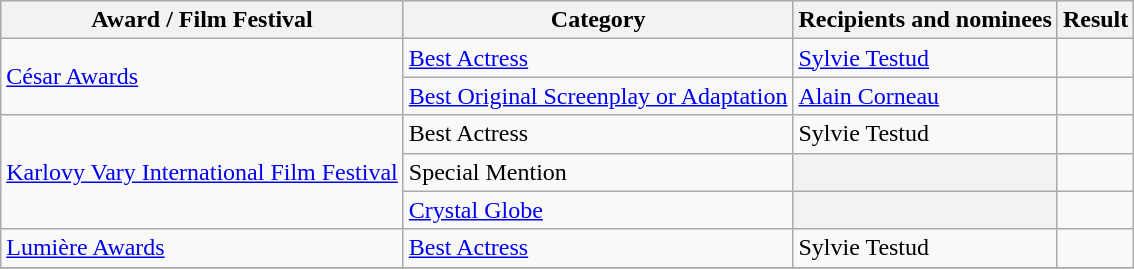<table class="wikitable plainrowheaders sortable">
<tr style="background:#ccc; text-align:center;">
<th scope="col">Award / Film Festival</th>
<th scope="col">Category</th>
<th scope="col">Recipients and nominees</th>
<th scope="col">Result</th>
</tr>
<tr>
<td rowspan=2><a href='#'>César Awards</a></td>
<td><a href='#'>Best Actress</a></td>
<td><a href='#'>Sylvie Testud</a></td>
<td></td>
</tr>
<tr>
<td><a href='#'>Best Original Screenplay or Adaptation</a></td>
<td><a href='#'>Alain Corneau</a></td>
<td></td>
</tr>
<tr>
<td rowspan=3><a href='#'>Karlovy Vary International Film Festival</a></td>
<td>Best Actress</td>
<td>Sylvie Testud</td>
<td></td>
</tr>
<tr>
<td>Special Mention</td>
<th></th>
<td></td>
</tr>
<tr>
<td><a href='#'>Crystal Globe</a></td>
<th></th>
<td></td>
</tr>
<tr>
<td><a href='#'>Lumière Awards</a></td>
<td><a href='#'>Best Actress</a></td>
<td>Sylvie Testud</td>
<td></td>
</tr>
<tr>
</tr>
</table>
